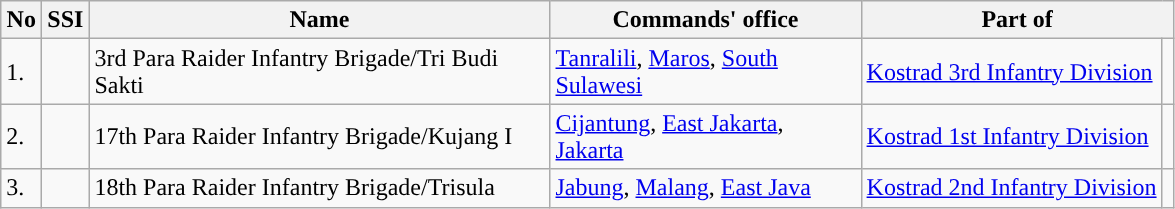<table class="wikitable">
<tr cccccc>
<th width="20">No</th>
<th>SSI</th>
<th width="300">Name</th>
<th width="200">Commands' office</th>
<th colspan="2" width="200">Part of</th>
</tr>
<tr>
<td>1.</td>
<td></td>
<td>3rd Para Raider Infantry Brigade/Tri Budi Sakti</td>
<td><a href='#'>Tanralili</a>, <a href='#'>Maros</a>, <a href='#'>South Sulawesi</a></td>
<td><a href='#'>Kostrad 3rd Infantry Division</a></td>
<td></td>
</tr>
<tr>
<td>2.</td>
<td></td>
<td>17th Para Raider Infantry Brigade/Kujang I</td>
<td><a href='#'>Cijantung</a>, <a href='#'>East Jakarta</a>, <a href='#'>Jakarta</a></td>
<td><a href='#'>Kostrad 1st Infantry Division</a></td>
<td></td>
</tr>
<tr>
<td>3.</td>
<td></td>
<td>18th Para Raider Infantry Brigade/Trisula</td>
<td><a href='#'>Jabung</a>, <a href='#'>Malang</a>, <a href='#'>East Java</a></td>
<td><a href='#'>Kostrad 2nd Infantry Division</a></td>
<td></td>
</tr>
</table>
